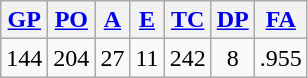<table class="wikitable">
<tr>
<th><a href='#'>GP</a></th>
<th><a href='#'>PO</a></th>
<th><a href='#'>A</a></th>
<th><a href='#'>E</a></th>
<th><a href='#'>TC</a></th>
<th><a href='#'>DP</a></th>
<th><a href='#'>FA</a></th>
</tr>
<tr align=center>
<td>144</td>
<td>204</td>
<td>27</td>
<td>11</td>
<td>242</td>
<td>8</td>
<td>.955</td>
</tr>
</table>
